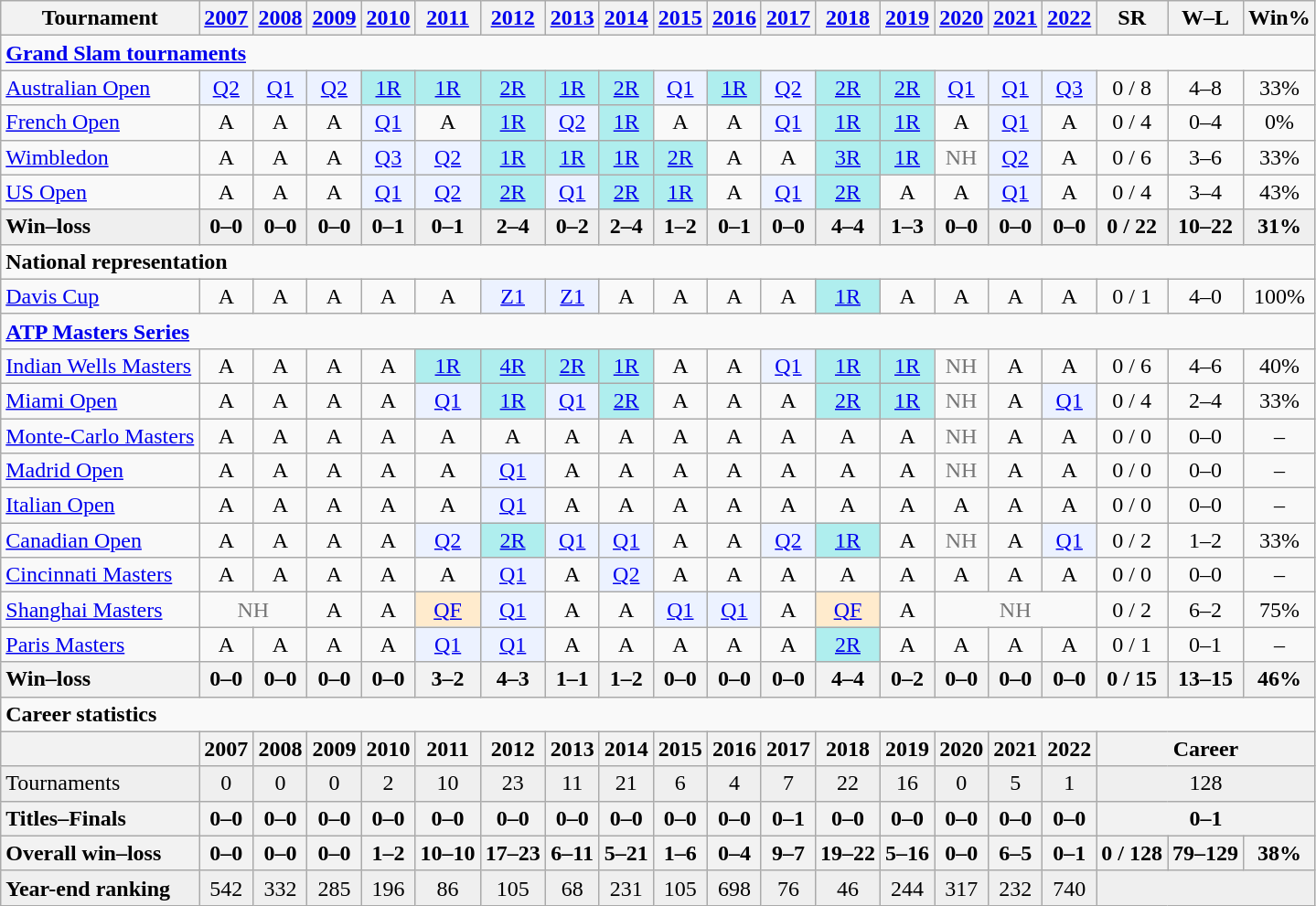<table class=wikitable style=text-align:center;>
<tr>
<th>Tournament</th>
<th><a href='#'>2007</a></th>
<th><a href='#'>2008</a></th>
<th><a href='#'>2009</a></th>
<th><a href='#'>2010</a></th>
<th><a href='#'>2011</a></th>
<th><a href='#'>2012</a></th>
<th><a href='#'>2013</a></th>
<th><a href='#'>2014</a></th>
<th><a href='#'>2015</a></th>
<th><a href='#'>2016</a></th>
<th><a href='#'>2017</a></th>
<th><a href='#'>2018</a></th>
<th><a href='#'>2019</a></th>
<th><a href='#'>2020</a></th>
<th><a href='#'>2021</a></th>
<th><a href='#'>2022</a></th>
<th>SR</th>
<th>W–L</th>
<th>Win%</th>
</tr>
<tr>
<td colspan="20" align="left"><strong><a href='#'>Grand Slam tournaments</a></strong></td>
</tr>
<tr>
<td align=left><a href='#'>Australian Open</a></td>
<td bgcolor=ecf2ff><a href='#'>Q2</a></td>
<td bgcolor=ecf2ff><a href='#'>Q1</a></td>
<td bgcolor=ecf2ff><a href='#'>Q2</a></td>
<td bgcolor=afeeee><a href='#'>1R</a></td>
<td bgcolor=afeeee><a href='#'>1R</a></td>
<td bgcolor=afeeee><a href='#'>2R</a></td>
<td bgcolor=afeeee><a href='#'>1R</a></td>
<td bgcolor=afeeee><a href='#'>2R</a></td>
<td bgcolor=ecf2ff><a href='#'>Q1</a></td>
<td bgcolor=afeeee><a href='#'>1R</a></td>
<td bgcolor=ecf2ff><a href='#'>Q2</a></td>
<td bgcolor=afeeee><a href='#'>2R</a></td>
<td bgcolor=afeeee><a href='#'>2R</a></td>
<td bgcolor=ecf2ff><a href='#'>Q1</a></td>
<td bgcolor=ecf2ff><a href='#'>Q1</a></td>
<td bgcolor=ecf2ff><a href='#'>Q3</a></td>
<td>0 / 8</td>
<td>4–8</td>
<td>33%</td>
</tr>
<tr>
<td align=left><a href='#'>French Open</a></td>
<td>A</td>
<td>A</td>
<td>A</td>
<td bgcolor=ecf2ff><a href='#'>Q1</a></td>
<td>A</td>
<td bgcolor=afeeee><a href='#'>1R</a></td>
<td bgcolor=ecf2ff><a href='#'>Q2</a></td>
<td bgcolor=afeeee><a href='#'>1R</a></td>
<td>A</td>
<td>A</td>
<td bgcolor=ecf2ff><a href='#'>Q1</a></td>
<td bgcolor=afeeee><a href='#'>1R</a></td>
<td bgcolor=afeeee><a href='#'>1R</a></td>
<td>A</td>
<td bgcolor=ecf2ff><a href='#'>Q1</a></td>
<td>A</td>
<td>0 / 4</td>
<td>0–4</td>
<td>0%</td>
</tr>
<tr>
<td align=left><a href='#'>Wimbledon</a></td>
<td>A</td>
<td>A</td>
<td>A</td>
<td bgcolor=ecf2ff><a href='#'>Q3</a></td>
<td bgcolor=ecf2ff><a href='#'>Q2</a></td>
<td bgcolor=afeeee><a href='#'>1R</a></td>
<td bgcolor=afeeee><a href='#'>1R</a></td>
<td bgcolor=afeeee><a href='#'>1R</a></td>
<td bgcolor=afeeee><a href='#'>2R</a></td>
<td>A</td>
<td>A</td>
<td bgcolor=afeeee><a href='#'>3R</a></td>
<td bgcolor=afeeee><a href='#'>1R</a></td>
<td style=color:#767676>NH</td>
<td style=background:#ecf2ff><a href='#'>Q2</a></td>
<td>A</td>
<td>0 / 6</td>
<td>3–6</td>
<td>33%</td>
</tr>
<tr>
<td align=left><a href='#'>US Open</a></td>
<td>A</td>
<td>A</td>
<td>A</td>
<td bgcolor=ecf2ff><a href='#'>Q1</a></td>
<td bgcolor=ecf2ff><a href='#'>Q2</a></td>
<td bgcolor=afeeee><a href='#'>2R</a></td>
<td bgcolor=ecf2ff><a href='#'>Q1</a></td>
<td bgcolor=afeeee><a href='#'>2R</a></td>
<td bgcolor=afeeee><a href='#'>1R</a></td>
<td>A</td>
<td bgcolor=ecf2ff><a href='#'>Q1</a></td>
<td bgcolor=afeeee><a href='#'>2R</a></td>
<td>A</td>
<td>A</td>
<td bgcolor=ecf2ff><a href='#'>Q1</a></td>
<td>A</td>
<td>0 / 4</td>
<td>3–4</td>
<td>43%</td>
</tr>
<tr style=font-weight:bold;background:#efefef>
<td style=text-align:left>Win–loss</td>
<td>0–0</td>
<td>0–0</td>
<td>0–0</td>
<td>0–1</td>
<td>0–1</td>
<td>2–4</td>
<td>0–2</td>
<td>2–4</td>
<td>1–2</td>
<td>0–1</td>
<td>0–0</td>
<td>4–4</td>
<td>1–3</td>
<td>0–0</td>
<td>0–0</td>
<td>0–0</td>
<td>0 / 22</td>
<td>10–22</td>
<td>31%</td>
</tr>
<tr>
<td colspan="20" align="left"><strong>National representation</strong></td>
</tr>
<tr>
<td align=left><a href='#'>Davis Cup</a></td>
<td>A</td>
<td>A</td>
<td>A</td>
<td>A</td>
<td>A</td>
<td bgcolor=ecf2ff><a href='#'>Z1</a></td>
<td bgcolor=ecf2ff><a href='#'>Z1</a></td>
<td>A</td>
<td>A</td>
<td>A</td>
<td>A</td>
<td bgcolor=afeeee><a href='#'>1R</a></td>
<td>A</td>
<td>A</td>
<td>A</td>
<td>A</td>
<td>0 / 1</td>
<td>4–0</td>
<td>100%</td>
</tr>
<tr>
<td colspan="20" align="left"><strong><a href='#'>ATP Masters Series</a></strong></td>
</tr>
<tr>
<td align=left><a href='#'>Indian Wells Masters</a></td>
<td>A</td>
<td>A</td>
<td>A</td>
<td>A</td>
<td bgcolor=afeeee><a href='#'>1R</a></td>
<td bgcolor=afeeee><a href='#'>4R</a></td>
<td bgcolor=afeeee><a href='#'>2R</a></td>
<td bgcolor=afeeee><a href='#'>1R</a></td>
<td>A</td>
<td>A</td>
<td bgcolor=ecf2ff><a href='#'>Q1</a></td>
<td bgcolor=afeeee><a href='#'>1R</a></td>
<td bgcolor=afeeee><a href='#'>1R</a></td>
<td style=color:#767676>NH</td>
<td>A</td>
<td>A</td>
<td>0 / 6</td>
<td>4–6</td>
<td>40%</td>
</tr>
<tr>
<td align=left><a href='#'>Miami Open</a></td>
<td>A</td>
<td>A</td>
<td>A</td>
<td>A</td>
<td bgcolor=ecf2ff><a href='#'>Q1</a></td>
<td bgcolor=afeeee><a href='#'>1R</a></td>
<td bgcolor=ecf2ff><a href='#'>Q1</a></td>
<td bgcolor=afeeee><a href='#'>2R</a></td>
<td>A</td>
<td>A</td>
<td>A</td>
<td bgcolor=afeeee><a href='#'>2R</a></td>
<td bgcolor=afeeee><a href='#'>1R</a></td>
<td style=color:#767676>NH</td>
<td>A</td>
<td bgcolor=ecf2ff><a href='#'>Q1</a></td>
<td>0 / 4</td>
<td>2–4</td>
<td>33%</td>
</tr>
<tr>
<td align=left><a href='#'>Monte-Carlo Masters</a></td>
<td>A</td>
<td>A</td>
<td>A</td>
<td>A</td>
<td>A</td>
<td>A</td>
<td>A</td>
<td>A</td>
<td>A</td>
<td>A</td>
<td>A</td>
<td>A</td>
<td>A</td>
<td style=color:#767676>NH</td>
<td>A</td>
<td>A</td>
<td>0 / 0</td>
<td>0–0</td>
<td>–</td>
</tr>
<tr>
<td align=left><a href='#'>Madrid Open</a></td>
<td>A</td>
<td>A</td>
<td>A</td>
<td>A</td>
<td>A</td>
<td bgcolor=ecf2ff><a href='#'>Q1</a></td>
<td>A</td>
<td>A</td>
<td>A</td>
<td>A</td>
<td>A</td>
<td>A</td>
<td>A</td>
<td style=color:#767676>NH</td>
<td>A</td>
<td>A</td>
<td>0 / 0</td>
<td>0–0</td>
<td>–</td>
</tr>
<tr>
<td align=left><a href='#'>Italian Open</a></td>
<td>A</td>
<td>A</td>
<td>A</td>
<td>A</td>
<td>A</td>
<td bgcolor=ecf2ff><a href='#'>Q1</a></td>
<td>A</td>
<td>A</td>
<td>A</td>
<td>A</td>
<td>A</td>
<td>A</td>
<td>A</td>
<td>A</td>
<td>A</td>
<td>A</td>
<td>0 / 0</td>
<td>0–0</td>
<td>–</td>
</tr>
<tr>
<td align=left><a href='#'>Canadian Open</a></td>
<td>A</td>
<td>A</td>
<td>A</td>
<td>A</td>
<td bgcolor=ecf2ff><a href='#'>Q2</a></td>
<td bgcolor=afeeee><a href='#'>2R</a></td>
<td bgcolor=ecf2ff><a href='#'>Q1</a></td>
<td bgcolor=ecf2ff><a href='#'>Q1</a></td>
<td>A</td>
<td>A</td>
<td bgcolor=ecf2ff><a href='#'>Q2</a></td>
<td bgcolor=afeeee><a href='#'>1R</a></td>
<td>A</td>
<td style=color:#767676>NH</td>
<td>A</td>
<td bgcolor=ecf2ff><a href='#'>Q1</a></td>
<td>0 / 2</td>
<td>1–2</td>
<td>33%</td>
</tr>
<tr>
<td align=left><a href='#'>Cincinnati Masters</a></td>
<td>A</td>
<td>A</td>
<td>A</td>
<td>A</td>
<td>A</td>
<td bgcolor=ecf2ff><a href='#'>Q1</a></td>
<td>A</td>
<td bgcolor=ecf2ff><a href='#'>Q2</a></td>
<td>A</td>
<td>A</td>
<td>A</td>
<td>A</td>
<td>A</td>
<td>A</td>
<td>A</td>
<td>A</td>
<td>0 / 0</td>
<td>0–0</td>
<td>–</td>
</tr>
<tr>
<td align=left><a href='#'>Shanghai Masters</a></td>
<td colspan=2 style=color:#767676>NH</td>
<td>A</td>
<td>A</td>
<td bgcolor=ffebcd><a href='#'>QF</a></td>
<td bgcolor=ecf2ff><a href='#'>Q1</a></td>
<td>A</td>
<td>A</td>
<td bgcolor=ecf2ff><a href='#'>Q1</a></td>
<td bgcolor=ecf2ff><a href='#'>Q1</a></td>
<td>A</td>
<td bgcolor=ffebcd><a href='#'>QF</a></td>
<td>A</td>
<td colspan="3" style="color:#767676">NH</td>
<td>0 / 2</td>
<td>6–2</td>
<td>75%</td>
</tr>
<tr>
<td align=left><a href='#'>Paris Masters</a></td>
<td>A</td>
<td>A</td>
<td>A</td>
<td>A</td>
<td bgcolor=ecf2ff><a href='#'>Q1</a></td>
<td bgcolor=ecf2ff><a href='#'>Q1</a></td>
<td>A</td>
<td>A</td>
<td>A</td>
<td>A</td>
<td>A</td>
<td bgcolor=afeeee><a href='#'>2R</a></td>
<td>A</td>
<td>A</td>
<td>A</td>
<td>A</td>
<td>0 / 1</td>
<td>0–1</td>
<td>–</td>
</tr>
<tr>
<th style=text-align:left>Win–loss</th>
<th>0–0</th>
<th>0–0</th>
<th>0–0</th>
<th>0–0</th>
<th>3–2</th>
<th>4–3</th>
<th>1–1</th>
<th>1–2</th>
<th>0–0</th>
<th>0–0</th>
<th>0–0</th>
<th>4–4</th>
<th>0–2</th>
<th>0–0</th>
<th>0–0</th>
<th>0–0</th>
<th>0 / 15</th>
<th>13–15</th>
<th>46%</th>
</tr>
<tr>
<td colspan="20" align="left"><strong>Career statistics</strong></td>
</tr>
<tr>
<th></th>
<th>2007</th>
<th>2008</th>
<th>2009</th>
<th>2010</th>
<th>2011</th>
<th>2012</th>
<th>2013</th>
<th>2014</th>
<th>2015</th>
<th>2016</th>
<th>2017</th>
<th>2018</th>
<th>2019</th>
<th>2020</th>
<th>2021</th>
<th>2022</th>
<th colspan="3">Career</th>
</tr>
<tr bgcolor=efefef>
<td align=left>Tournaments</td>
<td>0</td>
<td>0</td>
<td>0</td>
<td>2</td>
<td>10</td>
<td>23</td>
<td>11</td>
<td>21</td>
<td>6</td>
<td>4</td>
<td>7</td>
<td>22</td>
<td>16</td>
<td>0</td>
<td>5</td>
<td>1</td>
<td colspan="3">128</td>
</tr>
<tr>
<th style=text-align:left>Titles–Finals</th>
<th>0–0</th>
<th>0–0</th>
<th>0–0</th>
<th>0–0</th>
<th>0–0</th>
<th>0–0</th>
<th>0–0</th>
<th>0–0</th>
<th>0–0</th>
<th>0–0</th>
<th>0–1</th>
<th>0–0</th>
<th>0–0</th>
<th>0–0</th>
<th>0–0</th>
<th>0–0</th>
<th colspan="3">0–1</th>
</tr>
<tr>
<th style=text-align:left>Overall win–loss</th>
<th>0–0</th>
<th>0–0</th>
<th>0–0</th>
<th>1–2</th>
<th>10–10</th>
<th>17–23</th>
<th>6–11</th>
<th>5–21</th>
<th>1–6</th>
<th>0–4</th>
<th>9–7</th>
<th>19–22</th>
<th>5–16</th>
<th>0–0</th>
<th>6–5</th>
<th>0–1</th>
<th>0 / 128</th>
<th>79–129</th>
<th>38%</th>
</tr>
<tr bgcolor=efefef>
<td align=left><strong>Year-end ranking</strong></td>
<td>542</td>
<td>332</td>
<td>285</td>
<td>196</td>
<td>86</td>
<td>105</td>
<td>68</td>
<td>231</td>
<td>105</td>
<td>698</td>
<td>76</td>
<td>46</td>
<td>244</td>
<td>317</td>
<td>232</td>
<td>740</td>
<td colspan="3"></td>
</tr>
</table>
